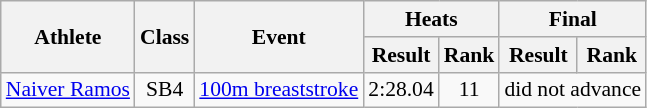<table class=wikitable style="font-size:90%">
<tr>
<th rowspan="2">Athlete</th>
<th rowspan="2">Class</th>
<th rowspan="2">Event</th>
<th colspan="2">Heats</th>
<th colspan="2">Final</th>
</tr>
<tr>
<th>Result</th>
<th>Rank</th>
<th>Result</th>
<th>Rank</th>
</tr>
<tr>
<td><a href='#'>Naiver Ramos</a></td>
<td style="text-align:center;">SB4</td>
<td><a href='#'>100m breaststroke</a></td>
<td style="text-align:center;">2:28.04</td>
<td style="text-align:center;">11</td>
<td style="text-align:center;" colspan="2">did not advance</td>
</tr>
</table>
